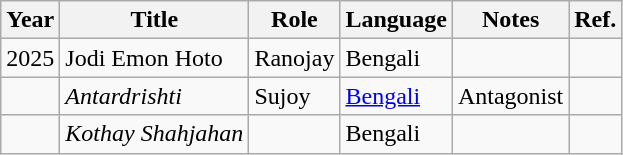<table class="wikitable">
<tr>
<th>Year</th>
<th>Title</th>
<th>Role</th>
<th>Language</th>
<th>Notes</th>
<th>Ref.</th>
</tr>
<tr>
<td>2025</td>
<td>Jodi Emon Hoto</td>
<td>Ranojay</td>
<td>Bengali</td>
<td></td>
<td></td>
</tr>
<tr>
<td></td>
<td><em>Antardrishti</em></td>
<td>Sujoy</td>
<td><a href='#'>Bengali</a></td>
<td>Antagonist</td>
<td></td>
</tr>
<tr>
<td></td>
<td><em>Kothay Shahjahan</em></td>
<td></td>
<td>Bengali</td>
<td></td>
<td></td>
</tr>
</table>
